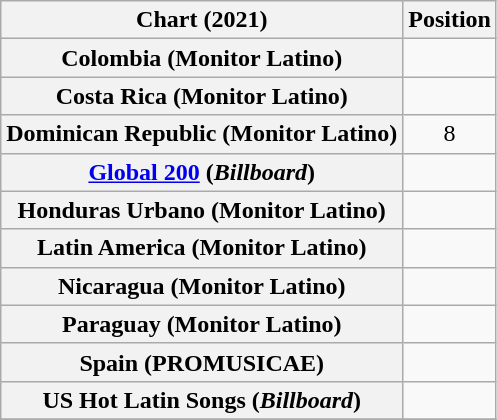<table class="wikitable sortable plainrowheaders" style="text-align:center">
<tr>
<th scope="col">Chart (2021)</th>
<th scope="col">Position</th>
</tr>
<tr>
<th scope="row">Colombia (Monitor Latino)</th>
<td></td>
</tr>
<tr>
<th scope="row">Costa Rica (Monitor Latino)</th>
<td></td>
</tr>
<tr>
<th scope="row">Dominican Republic (Monitor Latino)</th>
<td>8</td>
</tr>
<tr>
<th scope="row"><a href='#'>Global 200</a> (<em>Billboard</em>)</th>
<td></td>
</tr>
<tr>
<th scope="row">Honduras Urbano (Monitor Latino)</th>
<td></td>
</tr>
<tr>
<th scope="row">Latin America (Monitor Latino)</th>
<td></td>
</tr>
<tr>
<th scope="row">Nicaragua (Monitor Latino)</th>
<td></td>
</tr>
<tr>
<th scope="row">Paraguay (Monitor Latino)</th>
<td></td>
</tr>
<tr>
<th scope="row">Spain (PROMUSICAE)</th>
<td></td>
</tr>
<tr>
<th scope="row">US Hot Latin Songs (<em>Billboard</em>)</th>
<td></td>
</tr>
<tr>
</tr>
</table>
